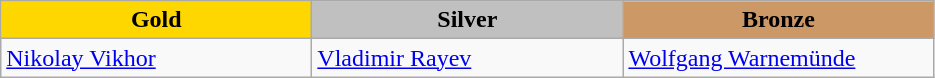<table class="wikitable" style="text-align:left">
<tr align="center">
<td width=200 bgcolor=gold><strong>Gold</strong></td>
<td width=200 bgcolor=silver><strong>Silver</strong></td>
<td width=200 bgcolor=CC9966><strong>Bronze</strong></td>
</tr>
<tr>
<td><a href='#'>Nikolay Vikhor</a><br><em></em></td>
<td><a href='#'>Vladimir Rayev</a><br><em></em></td>
<td><a href='#'>Wolfgang Warnemünde</a><br><em></em></td>
</tr>
</table>
